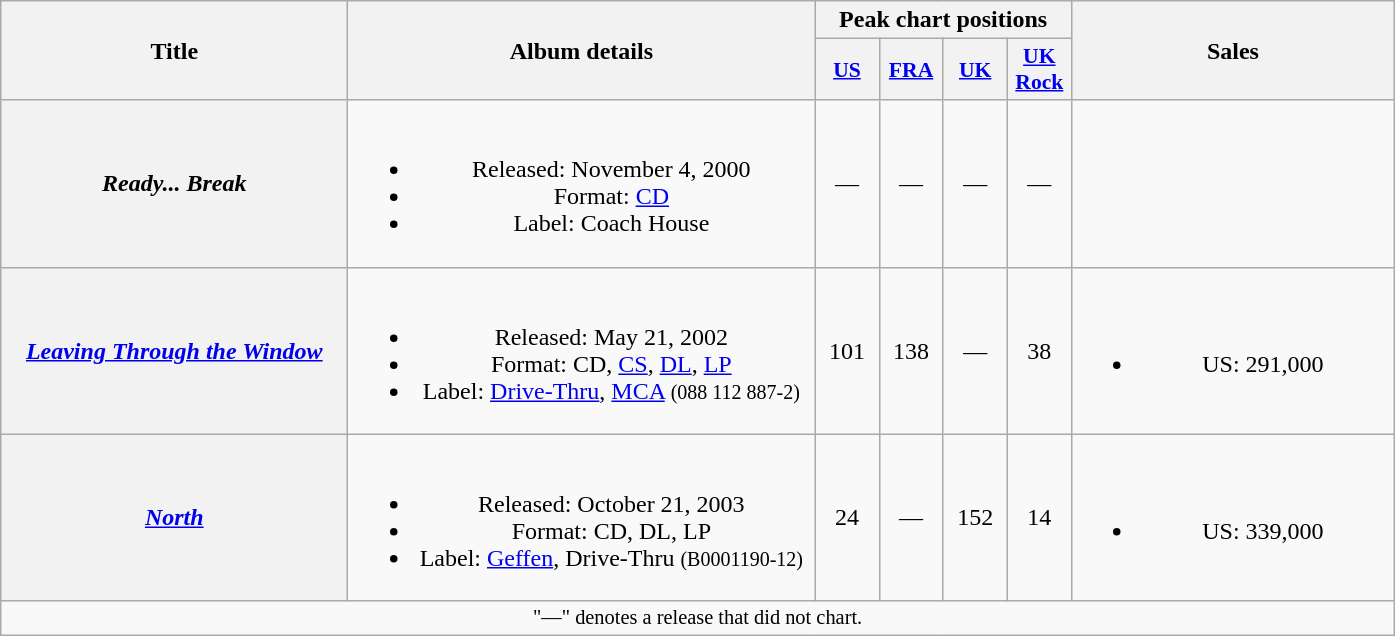<table class="wikitable plainrowheaders" style="text-align:center;">
<tr>
<th rowspan="2" scope="col" style="width:14em;">Title</th>
<th rowspan="2" scope="col" style="width:19em;">Album details</th>
<th colspan="4" scope="col">Peak chart positions</th>
<th rowspan="2" scope="col" style="width:13em;">Sales</th>
</tr>
<tr>
<th style="width:2.5em; font-size:90%"><a href='#'>US</a><br></th>
<th style="width:2.5em; font-size:90%"><a href='#'>FRA</a><br></th>
<th style="width:2.5em; font-size:90%"><a href='#'>UK</a><br></th>
<th style="width:2.5em; font-size:90%"><a href='#'>UK<br>Rock</a><br></th>
</tr>
<tr>
<th scope="row"><em>Ready... Break</em></th>
<td><br><ul><li>Released: November 4, 2000</li><li>Format: <a href='#'>CD</a></li><li>Label: Coach House</li></ul></td>
<td>—</td>
<td>—</td>
<td>—</td>
<td>—</td>
<td></td>
</tr>
<tr>
<th scope="row"><em><a href='#'>Leaving Through the Window</a></em></th>
<td><br><ul><li>Released: May 21, 2002</li><li>Format: CD, <a href='#'>CS</a>, <a href='#'>DL</a>, <a href='#'>LP</a></li><li>Label: <a href='#'>Drive-Thru</a>, <a href='#'>MCA</a> <small>(088 112 887-2)</small></li></ul></td>
<td>101</td>
<td>138</td>
<td>—</td>
<td>38</td>
<td><br><ul><li>US: 291,000</li></ul></td>
</tr>
<tr>
<th scope="row"><em><a href='#'>North</a></em></th>
<td><br><ul><li>Released: October 21, 2003</li><li>Format: CD, DL, LP</li><li>Label: <a href='#'>Geffen</a>, Drive-Thru <small>(B0001190-12)</small></li></ul></td>
<td>24</td>
<td>—</td>
<td>152</td>
<td>14</td>
<td><br><ul><li>US: 339,000</li></ul></td>
</tr>
<tr>
<td colspan="13" style="text-align:center; font-size:85%;">"—" denotes a release that did not chart.</td>
</tr>
</table>
